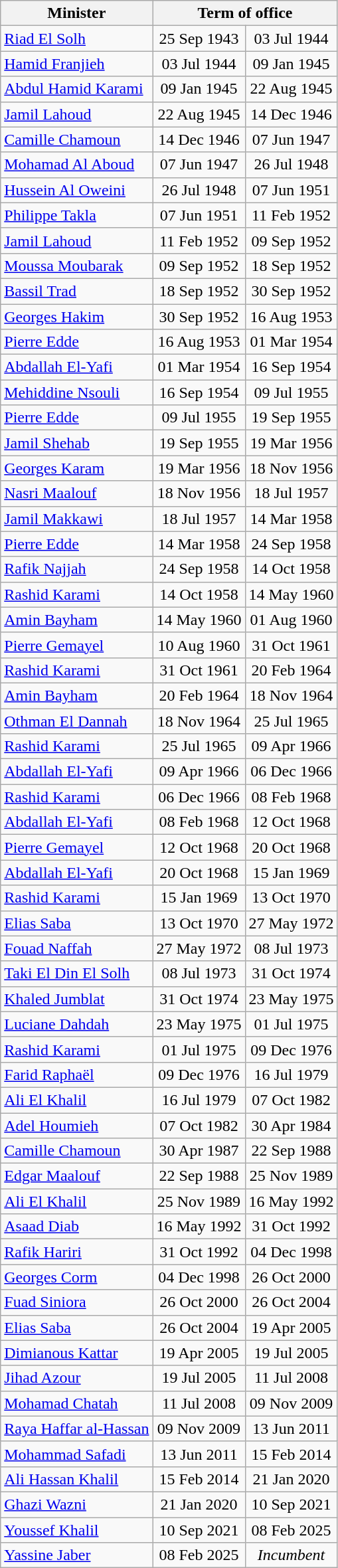<table class="wikitable">
<tr>
<th>Minister</th>
<th colspan=2>Term of office</th>
</tr>
<tr>
<td><a href='#'>Riad El Solh</a></td>
<td style="text-align:center;">25 Sep 1943</td>
<td style="text-align:center;">03 Jul 1944</td>
</tr>
<tr>
<td><a href='#'>Hamid Franjieh</a></td>
<td style="text-align:center;">03 Jul 1944</td>
<td style="text-align:center;">09 Jan 1945</td>
</tr>
<tr>
<td><a href='#'>Abdul Hamid Karami</a></td>
<td style="text-align:center;">09 Jan 1945</td>
<td style="text-align:center;">22 Aug 1945</td>
</tr>
<tr>
<td><a href='#'>Jamil Lahoud</a></td>
<td style="text-align:center;">22 Aug 1945</td>
<td style="text-align:center;">14 Dec 1946</td>
</tr>
<tr>
<td><a href='#'>Camille Chamoun</a></td>
<td style="text-align:center;">14 Dec 1946</td>
<td style="text-align:center;">07 Jun 1947</td>
</tr>
<tr>
<td><a href='#'>Mohamad Al Aboud</a></td>
<td style="text-align:center;">07 Jun 1947</td>
<td style="text-align:center;">26 Jul 1948</td>
</tr>
<tr>
<td><a href='#'>Hussein Al Oweini</a></td>
<td style="text-align:center;">26 Jul 1948</td>
<td style="text-align:center;">07 Jun 1951</td>
</tr>
<tr>
<td><a href='#'>Philippe Takla</a></td>
<td style="text-align:center;">07 Jun 1951</td>
<td style="text-align:center;">11 Feb 1952</td>
</tr>
<tr>
<td><a href='#'>Jamil Lahoud</a></td>
<td style="text-align:center;">11 Feb 1952</td>
<td style="text-align:center;">09 Sep 1952</td>
</tr>
<tr>
<td><a href='#'>Moussa Moubarak</a></td>
<td style="text-align:center;">09 Sep 1952</td>
<td style="text-align:center;">18 Sep 1952</td>
</tr>
<tr>
<td><a href='#'>Bassil Trad</a></td>
<td style="text-align:center;">18 Sep 1952</td>
<td style="text-align:center;">30 Sep 1952</td>
</tr>
<tr>
<td><a href='#'>Georges Hakim</a></td>
<td style="text-align:center;">30 Sep 1952</td>
<td style="text-align:center;">16 Aug 1953</td>
</tr>
<tr>
<td><a href='#'>Pierre Edde</a></td>
<td style="text-align:center;">16 Aug 1953</td>
<td style="text-align:center;">01 Mar 1954</td>
</tr>
<tr>
<td><a href='#'>Abdallah El-Yafi</a></td>
<td style="text-align:center;">01 Mar 1954</td>
<td style="text-align:center;">16 Sep 1954</td>
</tr>
<tr>
<td><a href='#'>Mehiddine Nsouli</a></td>
<td style="text-align:center;">16 Sep 1954</td>
<td style="text-align:center;">09 Jul 1955</td>
</tr>
<tr>
<td><a href='#'>Pierre Edde</a></td>
<td style="text-align:center;">09 Jul 1955</td>
<td style="text-align:center;">19 Sep 1955</td>
</tr>
<tr>
<td><a href='#'>Jamil Shehab</a></td>
<td style="text-align:center;">19 Sep 1955</td>
<td style="text-align:center;">19 Mar 1956</td>
</tr>
<tr>
<td><a href='#'>Georges Karam</a></td>
<td style="text-align:center;">19 Mar 1956</td>
<td style="text-align:center;">18 Nov 1956</td>
</tr>
<tr>
<td><a href='#'>Nasri Maalouf</a></td>
<td style="text-align:center;">18 Nov 1956</td>
<td style="text-align:center;">18 Jul 1957</td>
</tr>
<tr>
<td><a href='#'>Jamil Makkawi</a></td>
<td style="text-align:center;">18 Jul 1957</td>
<td style="text-align:center;">14 Mar 1958</td>
</tr>
<tr>
<td><a href='#'>Pierre Edde</a></td>
<td style="text-align:center;">14 Mar 1958</td>
<td style="text-align:center;">24 Sep 1958</td>
</tr>
<tr>
<td><a href='#'>Rafik Najjah</a></td>
<td style="text-align:center;">24 Sep 1958</td>
<td style="text-align:center;">14 Oct 1958</td>
</tr>
<tr>
<td><a href='#'>Rashid Karami</a></td>
<td style="text-align:center;">14 Oct 1958</td>
<td style="text-align:center;">14 May 1960</td>
</tr>
<tr>
<td><a href='#'>Amin Bayham</a></td>
<td style="text-align:center;">14 May 1960</td>
<td style="text-align:center;">01 Aug 1960</td>
</tr>
<tr>
<td><a href='#'>Pierre Gemayel</a></td>
<td style="text-align:center;">10 Aug 1960</td>
<td style="text-align:center;">31 Oct 1961</td>
</tr>
<tr>
<td><a href='#'>Rashid Karami</a></td>
<td style="text-align:center;">31 Oct 1961</td>
<td style="text-align:center;">20 Feb 1964</td>
</tr>
<tr>
<td><a href='#'>Amin Bayham</a></td>
<td style="text-align:center;">20 Feb 1964</td>
<td style="text-align:center;">18 Nov 1964</td>
</tr>
<tr>
<td><a href='#'>Othman El Dannah</a></td>
<td style="text-align:center;">18 Nov 1964</td>
<td style="text-align:center;">25 Jul 1965</td>
</tr>
<tr>
<td><a href='#'>Rashid Karami</a></td>
<td style="text-align:center;">25 Jul 1965</td>
<td style="text-align:center;">09 Apr 1966</td>
</tr>
<tr>
<td><a href='#'>Abdallah El-Yafi</a></td>
<td style="text-align:center;">09 Apr 1966</td>
<td style="text-align:center;">06 Dec 1966</td>
</tr>
<tr>
<td><a href='#'>Rashid Karami</a></td>
<td style="text-align:center;">06 Dec 1966</td>
<td style="text-align:center;">08 Feb 1968</td>
</tr>
<tr>
<td><a href='#'>Abdallah El-Yafi</a></td>
<td style="text-align:center;">08 Feb 1968</td>
<td style="text-align:center;">12 Oct 1968</td>
</tr>
<tr>
<td><a href='#'>Pierre Gemayel</a></td>
<td style="text-align:center;">12 Oct 1968</td>
<td style="text-align:center;">20 Oct 1968</td>
</tr>
<tr>
<td><a href='#'>Abdallah El-Yafi</a></td>
<td style="text-align:center;">20 Oct 1968</td>
<td style="text-align:center;">15 Jan 1969</td>
</tr>
<tr>
<td><a href='#'>Rashid Karami</a></td>
<td style="text-align:center;">15 Jan 1969</td>
<td style="text-align:center;">13 Oct 1970</td>
</tr>
<tr>
<td><a href='#'>Elias Saba</a></td>
<td style="text-align:center;">13 Oct 1970</td>
<td style="text-align:center;">27 May 1972</td>
</tr>
<tr>
<td><a href='#'>Fouad Naffah</a></td>
<td style="text-align:center;">27 May 1972</td>
<td style="text-align:center;">08 Jul 1973</td>
</tr>
<tr>
<td><a href='#'>Taki El Din El Solh</a></td>
<td style="text-align:center;">08 Jul 1973</td>
<td style="text-align:center;">31 Oct 1974</td>
</tr>
<tr>
<td><a href='#'>Khaled Jumblat</a></td>
<td style="text-align:center;">31 Oct 1974</td>
<td style="text-align:center;">23 May 1975</td>
</tr>
<tr>
<td><a href='#'>Luciane Dahdah</a></td>
<td style="text-align:center;">23 May 1975</td>
<td style="text-align:center;">01 Jul 1975</td>
</tr>
<tr>
<td><a href='#'>Rashid Karami</a></td>
<td style="text-align:center;">01 Jul 1975</td>
<td style="text-align:center;">09 Dec 1976</td>
</tr>
<tr>
<td><a href='#'>Farid Raphaël</a></td>
<td style="text-align:center;">09 Dec 1976</td>
<td style="text-align:center;">16 Jul 1979</td>
</tr>
<tr>
<td><a href='#'>Ali El Khalil</a></td>
<td style="text-align:center;">16 Jul 1979</td>
<td style="text-align:center;">07 Oct 1982</td>
</tr>
<tr>
<td><a href='#'>Adel Houmieh</a></td>
<td style="text-align:center;">07 Oct 1982</td>
<td style="text-align:center;">30 Apr 1984</td>
</tr>
<tr>
<td><a href='#'>Camille Chamoun</a></td>
<td style="text-align:center;">30 Apr 1987</td>
<td style="text-align:center;">22 Sep 1988</td>
</tr>
<tr>
<td><a href='#'>Edgar Maalouf</a></td>
<td style="text-align:center;">22 Sep 1988</td>
<td style="text-align:center;">25 Nov 1989</td>
</tr>
<tr>
<td><a href='#'>Ali El Khalil</a></td>
<td style="text-align:center;">25 Nov 1989</td>
<td style="text-align:center;">16 May 1992</td>
</tr>
<tr>
<td><a href='#'>Asaad Diab</a></td>
<td style="text-align:center;">16 May 1992</td>
<td style="text-align:center;">31 Oct 1992</td>
</tr>
<tr>
<td><a href='#'>Rafik Hariri</a></td>
<td style="text-align:center;">31 Oct 1992</td>
<td style="text-align:center;">04 Dec 1998</td>
</tr>
<tr>
<td><a href='#'>Georges Corm</a></td>
<td style="text-align:center;">04 Dec 1998</td>
<td style="text-align:center;">26 Oct 2000</td>
</tr>
<tr>
<td><a href='#'>Fuad Siniora</a></td>
<td style="text-align:center;">26 Oct 2000</td>
<td style="text-align:center;">26 Oct 2004</td>
</tr>
<tr>
<td><a href='#'>Elias Saba</a></td>
<td style="text-align:center;">26 Oct 2004</td>
<td style="text-align:center;">19 Apr 2005</td>
</tr>
<tr>
<td><a href='#'>Dimianous Kattar</a></td>
<td style="text-align:center;">19 Apr 2005</td>
<td style="text-align:center;">19 Jul 2005</td>
</tr>
<tr>
<td><a href='#'>Jihad Azour</a></td>
<td style="text-align:center;">19 Jul 2005</td>
<td style="text-align:center;">11 Jul 2008</td>
</tr>
<tr>
<td><a href='#'>Mohamad Chatah</a></td>
<td style="text-align:center;">11 Jul 2008</td>
<td style="text-align:center;">09 Nov 2009</td>
</tr>
<tr>
<td><a href='#'>Raya Haffar al-Hassan</a></td>
<td style="text-align:center;">09 Nov 2009</td>
<td style="text-align:center;">13 Jun 2011</td>
</tr>
<tr>
<td><a href='#'>Mohammad Safadi</a></td>
<td style="text-align:center;">13 Jun 2011</td>
<td style="text-align:center;">15 Feb 2014</td>
</tr>
<tr>
<td><a href='#'>Ali Hassan Khalil</a></td>
<td style="text-align:center;">15 Feb 2014</td>
<td style="text-align:center;">21 Jan 2020</td>
</tr>
<tr>
<td><a href='#'>Ghazi Wazni</a></td>
<td style="text-align:center;">21 Jan 2020</td>
<td style="text-align:center;">10 Sep 2021</td>
</tr>
<tr>
<td><a href='#'>Youssef Khalil</a></td>
<td style="text-align:center;">10 Sep 2021</td>
<td style="text-align:center;">08 Feb 2025</td>
</tr>
<tr>
<td><a href='#'>Yassine Jaber</a></td>
<td style="text-align:center;">08 Feb 2025</td>
<td style="text-align:center;"><em>Incumbent</em></td>
</tr>
</table>
